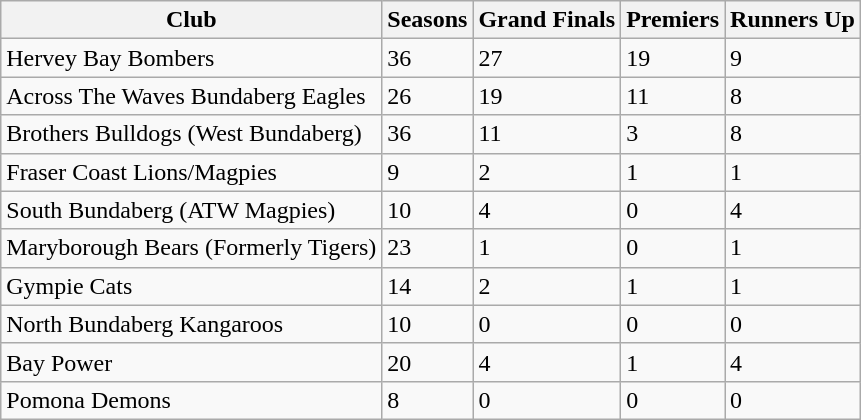<table class="wikitable sortable">
<tr>
<th>Club</th>
<th>Seasons</th>
<th>Grand Finals</th>
<th>Premiers</th>
<th>Runners Up</th>
</tr>
<tr>
<td>Hervey Bay Bombers</td>
<td>36</td>
<td>27</td>
<td>19</td>
<td>9</td>
</tr>
<tr>
<td>Across The Waves Bundaberg Eagles</td>
<td>26</td>
<td>19</td>
<td>11</td>
<td>8</td>
</tr>
<tr>
<td>Brothers Bulldogs (West Bundaberg)</td>
<td>36</td>
<td>11</td>
<td>3</td>
<td>8</td>
</tr>
<tr>
<td>Fraser Coast Lions/Magpies</td>
<td>9</td>
<td>2</td>
<td>1</td>
<td>1</td>
</tr>
<tr>
<td>South Bundaberg (ATW Magpies)</td>
<td>10</td>
<td>4</td>
<td>0</td>
<td>4</td>
</tr>
<tr>
<td>Maryborough Bears (Formerly Tigers)</td>
<td>23</td>
<td>1</td>
<td>0</td>
<td>1</td>
</tr>
<tr>
<td>Gympie Cats</td>
<td>14</td>
<td>2</td>
<td>1</td>
<td>1</td>
</tr>
<tr>
<td>North Bundaberg Kangaroos</td>
<td>10</td>
<td>0</td>
<td>0</td>
<td>0</td>
</tr>
<tr>
<td>Bay Power</td>
<td>20</td>
<td>4</td>
<td>1</td>
<td>4</td>
</tr>
<tr>
<td>Pomona Demons</td>
<td>8</td>
<td>0</td>
<td>0</td>
<td>0</td>
</tr>
</table>
